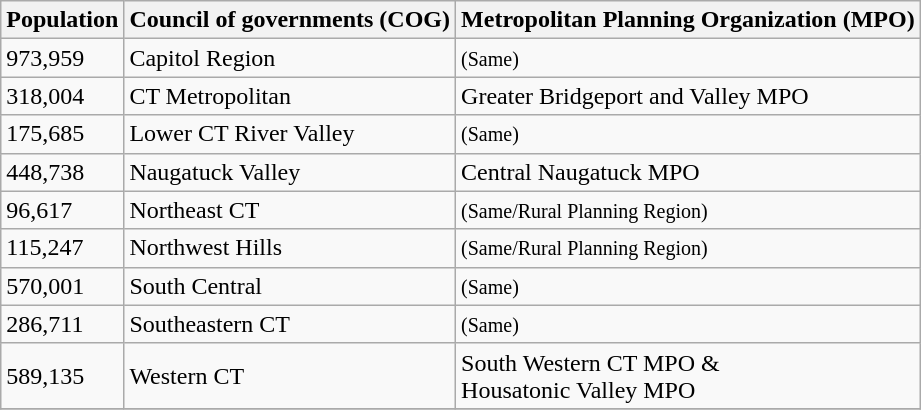<table class=wikitable border=1>
<tr>
<th>Population</th>
<th>Council of governments (COG)</th>
<th>Metropolitan Planning Organization (MPO)</th>
</tr>
<tr>
<td>973,959</td>
<td>Capitol Region</td>
<td><small>(Same)</small></td>
</tr>
<tr>
<td>318,004</td>
<td>CT Metropolitan</td>
<td>Greater Bridgeport and Valley MPO</td>
</tr>
<tr>
<td>175,685</td>
<td>Lower CT River Valley</td>
<td><small>(Same)</small></td>
</tr>
<tr>
<td>448,738</td>
<td>Naugatuck Valley</td>
<td>Central Naugatuck MPO</td>
</tr>
<tr>
<td>96,617</td>
<td>Northeast CT</td>
<td><small>(Same/Rural Planning Region)</small></td>
</tr>
<tr>
<td>115,247</td>
<td>Northwest Hills</td>
<td><small>(Same/Rural Planning Region)</small></td>
</tr>
<tr>
<td>570,001</td>
<td>South Central</td>
<td><small>(Same)</small></td>
</tr>
<tr>
<td>286,711</td>
<td>Southeastern CT</td>
<td><small>(Same)</small></td>
</tr>
<tr>
<td>589,135</td>
<td>Western CT</td>
<td>South Western CT MPO &<br>Housatonic Valley MPO</td>
</tr>
<tr>
</tr>
</table>
